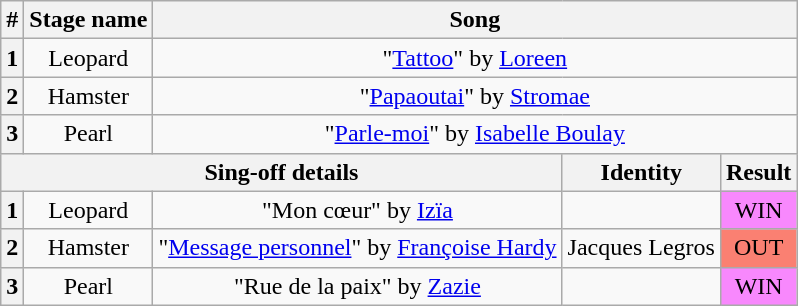<table class="wikitable plainrowheaders" style="text-align: center;">
<tr>
<th>#</th>
<th>Stage name</th>
<th colspan="3">Song</th>
</tr>
<tr>
<th>1</th>
<td>Leopard</td>
<td colspan="3">"<a href='#'>Tattoo</a>" by <a href='#'>Loreen</a></td>
</tr>
<tr>
<th>2</th>
<td>Hamster</td>
<td colspan="3">"<a href='#'>Papaoutai</a>" by <a href='#'>Stromae</a></td>
</tr>
<tr>
<th>3</th>
<td>Pearl</td>
<td colspan="3">"<a href='#'>Parle-moi</a>"  by <a href='#'>Isabelle Boulay</a></td>
</tr>
<tr>
<th colspan="3">Sing-off details</th>
<th>Identity</th>
<th>Result</th>
</tr>
<tr>
<th>1</th>
<td>Leopard</td>
<td>"Mon cœur" by <a href='#'>Izïa</a></td>
<td></td>
<td bgcolor="#F888FD">WIN</td>
</tr>
<tr>
<th>2</th>
<td>Hamster</td>
<td>"<a href='#'>Message personnel</a>" by <a href='#'>Françoise Hardy</a></td>
<td>Jacques Legros</td>
<td bgcolor=salmon>OUT</td>
</tr>
<tr>
<th>3</th>
<td>Pearl</td>
<td>"Rue de la paix" by <a href='#'>Zazie</a></td>
<td></td>
<td bgcolor="#F888FD">WIN</td>
</tr>
</table>
